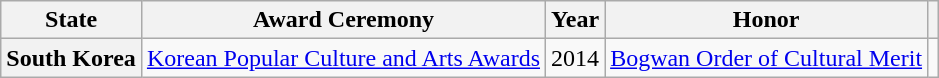<table class="wikitable plainrowheaders sortable" style="margin-right: 0;">
<tr>
<th scope="col">State</th>
<th scope="col">Award Ceremony</th>
<th scope="col">Year</th>
<th scope="col">Honor</th>
<th class="unsortable" scope="col"></th>
</tr>
<tr>
<th scope="row" rowspan="1">South Korea</th>
<td rowspan="2"><a href='#'>Korean Popular Culture and Arts Awards</a></td>
<td style="text-align:center">2014</td>
<td><a href='#'>Bogwan Order of Cultural Merit</a></td>
<td style="text-align:center"></td>
</tr>
</table>
